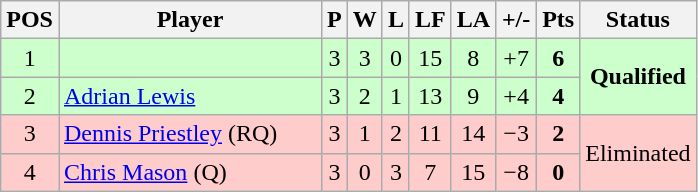<table class="wikitable" style="text-align:center; margin: 1em auto 1em auto, align:left">
<tr>
<th width=20>POS</th>
<th width=168>Player</th>
<th width=3>P</th>
<th width=3>W</th>
<th width=3>L</th>
<th width=20>LF</th>
<th width=20>LA</th>
<th width=20>+/-</th>
<th width=20>Pts</th>
<th width=70>Status</th>
</tr>
<tr style="background:#CCFFCC;">
<td>1</td>
<td style="text-align:left;"></td>
<td>3</td>
<td>3</td>
<td>0</td>
<td>15</td>
<td>8</td>
<td>+7</td>
<td><strong>6</strong></td>
<td rowspan=2><strong>Qualified</strong></td>
</tr>
<tr style="background:#CCFFCC;">
<td>2</td>
<td style="text-align:left;"> <a href='#'>Adrian Lewis</a></td>
<td>3</td>
<td>2</td>
<td>1</td>
<td>13</td>
<td>9</td>
<td>+4</td>
<td><strong>4</strong></td>
</tr>
<tr style="background:#FFCCCC;">
<td>3</td>
<td style="text-align:left;"> <a href='#'>Dennis Priestley</a> (RQ)</td>
<td>3</td>
<td>1</td>
<td>2</td>
<td>11</td>
<td>14</td>
<td>−3</td>
<td><strong>2</strong></td>
<td rowspan=2>Eliminated</td>
</tr>
<tr style="background:#FFCCCC;">
<td>4</td>
<td style="text-align:left;"> <a href='#'>Chris Mason</a> (Q)</td>
<td>3</td>
<td>0</td>
<td>3</td>
<td>7</td>
<td>15</td>
<td>−8</td>
<td><strong>0</strong></td>
</tr>
</table>
